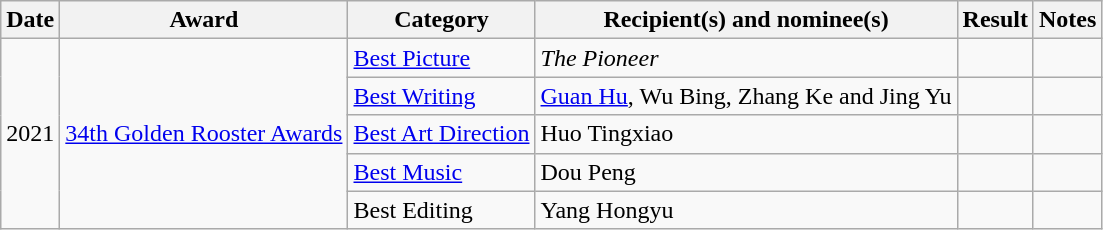<table class="wikitable">
<tr>
<th>Date</th>
<th>Award</th>
<th>Category</th>
<th>Recipient(s) and nominee(s)</th>
<th>Result</th>
<th>Notes</th>
</tr>
<tr>
<td rowspan="5">2021</td>
<td rowspan="5"><a href='#'>34th Golden Rooster Awards</a></td>
<td><a href='#'>Best Picture</a></td>
<td><em>The Pioneer</em></td>
<td></td>
<td></td>
</tr>
<tr>
<td><a href='#'>Best Writing</a></td>
<td><a href='#'>Guan Hu</a>, Wu Bing, Zhang Ke and Jing Yu</td>
<td></td>
<td></td>
</tr>
<tr>
<td><a href='#'>Best Art Direction</a></td>
<td>Huo Tingxiao</td>
<td></td>
<td></td>
</tr>
<tr>
<td><a href='#'>Best Music</a></td>
<td>Dou Peng</td>
<td></td>
<td></td>
</tr>
<tr>
<td>Best Editing</td>
<td>Yang Hongyu</td>
<td></td>
<td></td>
</tr>
</table>
